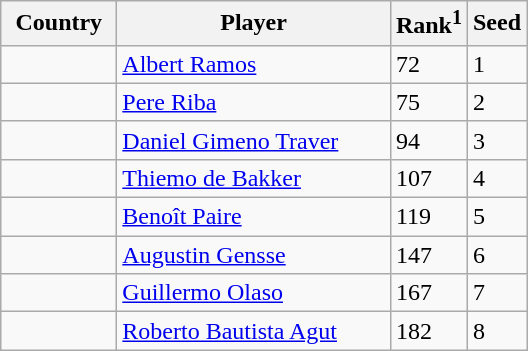<table class="sortable wikitable">
<tr>
<th width="70">Country</th>
<th width="175">Player</th>
<th>Rank<sup>1</sup></th>
<th>Seed</th>
</tr>
<tr>
<td></td>
<td><a href='#'>Albert Ramos</a></td>
<td>72</td>
<td>1</td>
</tr>
<tr>
<td></td>
<td><a href='#'>Pere Riba</a></td>
<td>75</td>
<td>2</td>
</tr>
<tr>
<td></td>
<td><a href='#'>Daniel Gimeno Traver</a></td>
<td>94</td>
<td>3</td>
</tr>
<tr>
<td></td>
<td><a href='#'>Thiemo de Bakker</a></td>
<td>107</td>
<td>4</td>
</tr>
<tr>
<td></td>
<td><a href='#'>Benoît Paire</a></td>
<td>119</td>
<td>5</td>
</tr>
<tr>
<td></td>
<td><a href='#'>Augustin Gensse</a></td>
<td>147</td>
<td>6</td>
</tr>
<tr>
<td></td>
<td><a href='#'>Guillermo Olaso</a></td>
<td>167</td>
<td>7</td>
</tr>
<tr>
<td></td>
<td><a href='#'>Roberto Bautista Agut</a></td>
<td>182</td>
<td>8</td>
</tr>
</table>
